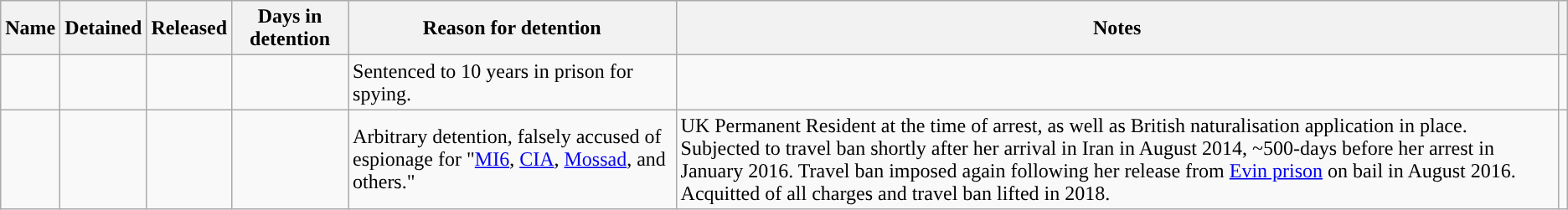<table class="wikitable sortable">
<tr>
<th>Name</th>
<th>Detained</th>
<th>Released</th>
<th>Days in detention</th>
<th>Reason for detention</th>
<th>Notes</th>
<th class="unsortable"></th>
</tr>
<tr>
<td></td>
<td></td>
<td></td>
<td></td>
<td>Sentenced to 10 years in prison for spying.</td>
<td></td>
<td align="center"></td>
</tr>
<tr>
<td></td>
<td></td>
<td></td>
<td></td>
<td>Arbitrary detention, falsely accused of espionage for "<a href='#'>MI6</a>, <a href='#'>CIA</a>, <a href='#'>Mossad</a>, and others."</td>
<td>UK Permanent Resident at the time of arrest, as well as British naturalisation application in place.<br>Subjected to travel ban shortly after her arrival in Iran in August 2014, ~500-days before her arrest in January 2016. Travel ban imposed again following her release from <a href='#'>Evin prison</a> on bail in August 2016. Acquitted of all charges and travel ban lifted in 2018.</td>
<td align="center"></td>
</tr>
</table>
